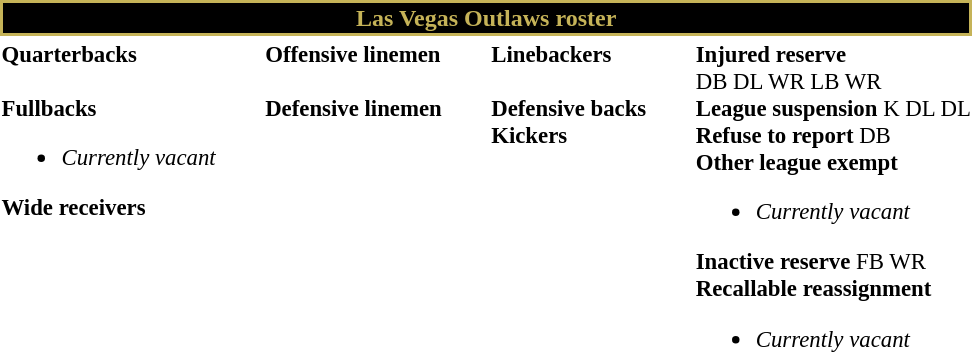<table class="toccolours" style="text-align: left;">
<tr>
<th colspan=7 style="text-align:center; color:#C5B358; background-color:black; border: 2px solid #C5B358;">Las Vegas Outlaws roster</th>
</tr>
<tr>
<td style="font-size: 95%;vertical-align:top;"><strong>Quarterbacks</strong><br>
<br><strong>Fullbacks</strong><ul><li><em>Currently vacant</em></li></ul><strong>Wide receivers</strong>




</td>
<td style="width: 25px;"></td>
<td style="font-size: 95%;vertical-align:top;"><strong>Offensive linemen</strong><br>




<br><strong>Defensive linemen</strong>



</td>
<td style="width: 25px;"></td>
<td style="font-size: 95%;vertical-align:top;"><strong>Linebackers</strong><br><br><strong>Defensive backs</strong>



<br><strong>Kickers</strong>
</td>
<td style="width: 25px;"></td>
<td style="font-size: 95%;vertical-align:top;"><strong>Injured reserve</strong><br>
 DB

 DL

 WR
 LB
 WR<br><strong>League suspension</strong>

 K
 DL

 DL

<br><strong>Refuse to report</strong>
 DB

<br><strong>Other league exempt</strong><ul><li><em>Currently vacant</em></li></ul><strong>Inactive reserve</strong>
 FB
 WR<br><strong>Recallable reassignment</strong><ul><li><em>Currently vacant</em></li></ul></td>
</tr>
<tr>
</tr>
</table>
